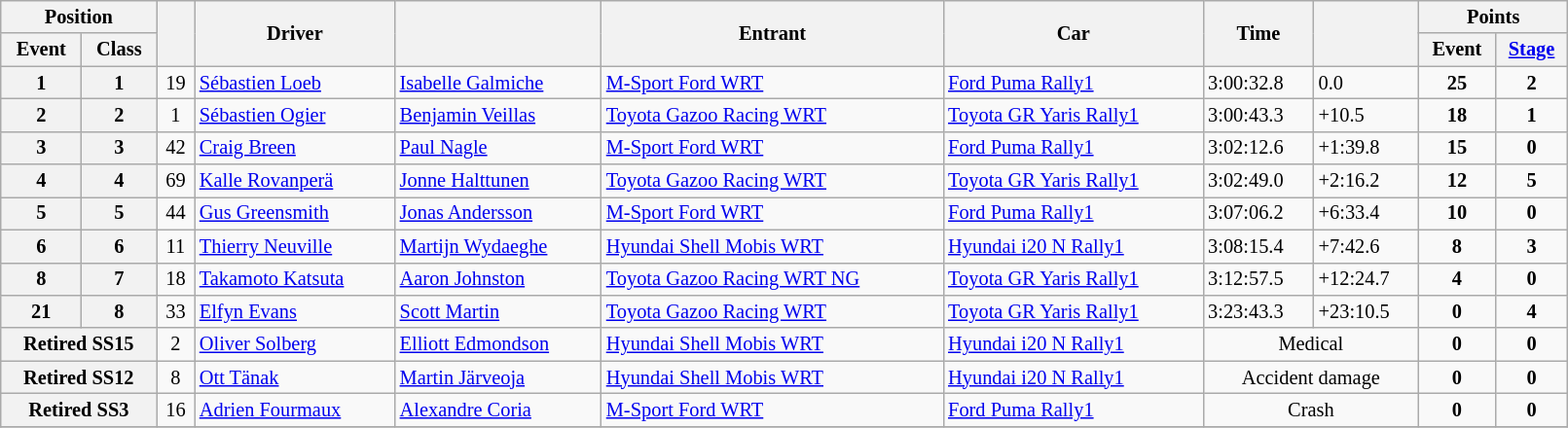<table class="wikitable" width=85% style="font-size:85%">
<tr>
<th colspan="2">Position</th>
<th rowspan="2"></th>
<th rowspan="2">Driver</th>
<th rowspan="2"></th>
<th rowspan="2">Entrant</th>
<th rowspan="2">Car</th>
<th rowspan="2">Time</th>
<th rowspan="2"></th>
<th colspan="2">Points</th>
</tr>
<tr>
<th>Event</th>
<th>Class</th>
<th>Event</th>
<th><a href='#'>Stage</a></th>
</tr>
<tr>
<th>1</th>
<th>1</th>
<td align="center">19</td>
<td><a href='#'>Sébastien Loeb</a></td>
<td><a href='#'>Isabelle Galmiche</a></td>
<td><a href='#'>M-Sport Ford WRT</a></td>
<td><a href='#'>Ford Puma Rally1</a></td>
<td>3:00:32.8</td>
<td>0.0</td>
<td align="center"><strong>25</strong></td>
<td align="center"><strong>2</strong></td>
</tr>
<tr>
<th>2</th>
<th>2</th>
<td align="center">1</td>
<td><a href='#'>Sébastien Ogier</a></td>
<td><a href='#'>Benjamin Veillas</a></td>
<td><a href='#'>Toyota Gazoo Racing WRT</a></td>
<td><a href='#'>Toyota GR Yaris Rally1</a></td>
<td>3:00:43.3</td>
<td>+10.5</td>
<td align="center"><strong>18</strong></td>
<td align="center"><strong>1</strong></td>
</tr>
<tr>
<th>3</th>
<th>3</th>
<td align="center">42</td>
<td><a href='#'>Craig Breen</a></td>
<td><a href='#'>Paul Nagle</a></td>
<td><a href='#'>M-Sport Ford WRT</a></td>
<td><a href='#'>Ford Puma Rally1</a></td>
<td>3:02:12.6</td>
<td>+1:39.8</td>
<td align="center"><strong>15</strong></td>
<td align="center"><strong>0</strong></td>
</tr>
<tr>
<th>4</th>
<th>4</th>
<td align="center">69</td>
<td><a href='#'>Kalle Rovanperä</a></td>
<td><a href='#'>Jonne Halttunen</a></td>
<td><a href='#'>Toyota Gazoo Racing WRT</a></td>
<td><a href='#'>Toyota GR Yaris Rally1</a></td>
<td>3:02:49.0</td>
<td>+2:16.2</td>
<td align="center"><strong>12</strong></td>
<td align="center"><strong>5</strong></td>
</tr>
<tr>
<th>5</th>
<th>5</th>
<td align="center">44</td>
<td><a href='#'>Gus Greensmith</a></td>
<td><a href='#'>Jonas Andersson</a></td>
<td><a href='#'>M-Sport Ford WRT</a></td>
<td><a href='#'>Ford Puma Rally1</a></td>
<td>3:07:06.2</td>
<td>+6:33.4</td>
<td align="center"><strong>10</strong></td>
<td align="center"><strong>0</strong></td>
</tr>
<tr>
<th>6</th>
<th>6</th>
<td align="center">11</td>
<td><a href='#'>Thierry Neuville</a></td>
<td><a href='#'>Martijn Wydaeghe</a></td>
<td><a href='#'>Hyundai Shell Mobis WRT</a></td>
<td><a href='#'>Hyundai i20 N Rally1</a></td>
<td>3:08:15.4</td>
<td>+7:42.6</td>
<td align="center"><strong>8</strong></td>
<td align="center"><strong>3</strong></td>
</tr>
<tr>
<th>8</th>
<th>7</th>
<td align="center">18</td>
<td><a href='#'>Takamoto Katsuta</a></td>
<td><a href='#'>Aaron Johnston</a></td>
<td><a href='#'>Toyota Gazoo Racing WRT NG</a></td>
<td><a href='#'>Toyota GR Yaris Rally1</a></td>
<td>3:12:57.5</td>
<td>+12:24.7</td>
<td align="center"><strong>4</strong></td>
<td align="center"><strong>0</strong></td>
</tr>
<tr>
<th>21</th>
<th>8</th>
<td align="center">33</td>
<td><a href='#'>Elfyn Evans</a></td>
<td><a href='#'>Scott Martin</a></td>
<td><a href='#'>Toyota Gazoo Racing WRT</a></td>
<td><a href='#'>Toyota GR Yaris Rally1</a></td>
<td>3:23:43.3</td>
<td>+23:10.5</td>
<td align="center"><strong>0</strong></td>
<td align="center"><strong>4</strong></td>
</tr>
<tr>
<th colspan="2">Retired SS15</th>
<td align="center">2</td>
<td><a href='#'>Oliver Solberg</a></td>
<td><a href='#'>Elliott Edmondson</a></td>
<td><a href='#'>Hyundai Shell Mobis WRT</a></td>
<td><a href='#'>Hyundai i20 N Rally1</a></td>
<td align="center" colspan="2">Medical</td>
<td align="center"><strong>0</strong></td>
<td align="center"><strong>0</strong></td>
</tr>
<tr>
<th colspan="2">Retired SS12</th>
<td align="center">8</td>
<td><a href='#'>Ott Tänak</a></td>
<td><a href='#'>Martin Järveoja</a></td>
<td><a href='#'>Hyundai Shell Mobis WRT</a></td>
<td><a href='#'>Hyundai i20 N Rally1</a></td>
<td align="center" colspan="2">Accident damage</td>
<td align="center"><strong>0</strong></td>
<td align="center"><strong>0</strong></td>
</tr>
<tr>
<th colspan="2">Retired SS3</th>
<td align="center">16</td>
<td><a href='#'>Adrien Fourmaux</a></td>
<td><a href='#'>Alexandre Coria</a></td>
<td><a href='#'>M-Sport Ford WRT</a></td>
<td><a href='#'>Ford Puma Rally1</a></td>
<td align="center" colspan="2">Crash</td>
<td align="center"><strong>0</strong></td>
<td align="center"><strong>0</strong></td>
</tr>
<tr>
</tr>
</table>
